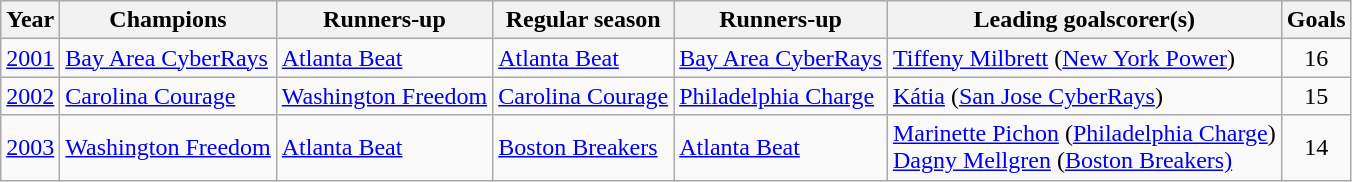<table class="wikitable">
<tr>
<th>Year</th>
<th>Champions<br></th>
<th>Runners-up</th>
<th>Regular season<br></th>
<th>Runners-up</th>
<th>Leading goalscorer(s)</th>
<th>Goals</th>
</tr>
<tr>
<td align=center><a href='#'>2001</a></td>
<td><a href='#'>Bay Area CyberRays</a></td>
<td><a href='#'>Atlanta Beat</a></td>
<td><a href='#'>Atlanta Beat</a></td>
<td><a href='#'>Bay Area CyberRays</a></td>
<td><a href='#'>Tiffeny Milbrett</a> (<a href='#'>New York Power</a>)</td>
<td align=center>16</td>
</tr>
<tr>
<td align=center><a href='#'>2002</a></td>
<td><a href='#'>Carolina Courage</a></td>
<td><a href='#'>Washington Freedom</a></td>
<td><a href='#'>Carolina Courage</a></td>
<td><a href='#'>Philadelphia Charge</a></td>
<td><a href='#'>Kátia</a> (<a href='#'>San Jose CyberRays</a>)</td>
<td align=center>15</td>
</tr>
<tr>
<td align=center><a href='#'>2003</a></td>
<td><a href='#'>Washington Freedom</a></td>
<td><a href='#'>Atlanta Beat</a></td>
<td><a href='#'>Boston Breakers</a></td>
<td><a href='#'>Atlanta Beat</a></td>
<td><a href='#'>Marinette Pichon</a> (<a href='#'>Philadelphia Charge</a>)<br><a href='#'>Dagny Mellgren</a> (<a href='#'>Boston Breakers)</a></td>
<td align=center>14</td>
</tr>
</table>
